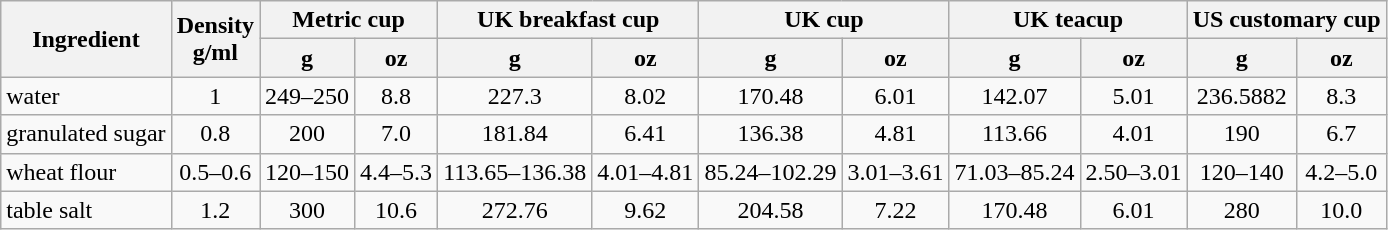<table class="wikitable" style="text-align:center">
<tr>
<th rowspan="2">Ingredient</th>
<th rowspan="2">Density<br>g/ml</th>
<th colspan="2">Metric cup</th>
<th colspan="2">UK breakfast cup</th>
<th colspan="2">UK cup</th>
<th colspan="2">UK teacup</th>
<th colspan="2">US customary cup</th>
</tr>
<tr>
<th>g</th>
<th>oz</th>
<th>g</th>
<th>oz</th>
<th>g</th>
<th>oz</th>
<th>g</th>
<th>oz</th>
<th>g</th>
<th>oz</th>
</tr>
<tr>
<td style="text-align:left">water</td>
<td>1</td>
<td>249–250</td>
<td>8.8</td>
<td>227.3</td>
<td>8.02</td>
<td>170.48</td>
<td>6.01</td>
<td>142.07</td>
<td>5.01</td>
<td>236.5882</td>
<td>8.3</td>
</tr>
<tr>
<td style="text-align:left">granulated sugar</td>
<td>0.8</td>
<td>200</td>
<td>7.0</td>
<td>181.84</td>
<td>6.41</td>
<td>136.38</td>
<td>4.81</td>
<td>113.66</td>
<td>4.01</td>
<td>190</td>
<td>6.7</td>
</tr>
<tr>
<td style="text-align:left">wheat flour</td>
<td>0.5–0.6</td>
<td>120–150</td>
<td>4.4–5.3</td>
<td>113.65–136.38</td>
<td>4.01–4.81</td>
<td>85.24–102.29</td>
<td>3.01–3.61</td>
<td>71.03–85.24</td>
<td>2.50–3.01</td>
<td>120–140</td>
<td>4.2–5.0</td>
</tr>
<tr>
<td style="text-align:left">table salt</td>
<td>1.2</td>
<td>300</td>
<td>10.6</td>
<td>272.76</td>
<td>9.62</td>
<td>204.58</td>
<td>7.22</td>
<td>170.48</td>
<td>6.01</td>
<td>280</td>
<td>10.0</td>
</tr>
</table>
